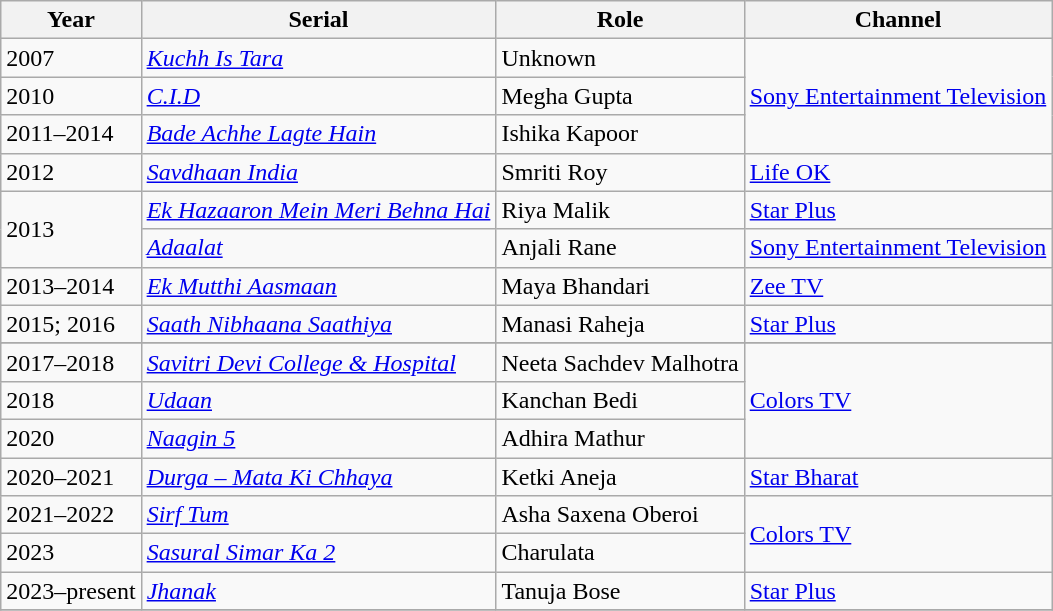<table class="wikitable sortable">
<tr>
<th>Year</th>
<th>Serial</th>
<th>Role</th>
<th>Channel</th>
</tr>
<tr>
<td>2007</td>
<td><em><a href='#'>Kuchh Is Tara</a></em></td>
<td>Unknown</td>
<td rowspan = "3"><a href='#'>Sony Entertainment Television</a></td>
</tr>
<tr>
<td>2010</td>
<td><em><a href='#'>C.I.D</a></em></td>
<td>Megha Gupta</td>
</tr>
<tr>
<td>2011–2014</td>
<td><em><a href='#'>Bade Achhe Lagte Hain</a></em></td>
<td>Ishika Kapoor</td>
</tr>
<tr>
<td>2012</td>
<td><em><a href='#'>Savdhaan India</a></em></td>
<td>Smriti Roy</td>
<td><a href='#'>Life OK</a></td>
</tr>
<tr>
<td rowspan = "2">2013</td>
<td><em><a href='#'>Ek Hazaaron Mein Meri Behna Hai</a></em></td>
<td>Riya Malik</td>
<td><a href='#'>Star Plus</a></td>
</tr>
<tr>
<td><em><a href='#'>Adaalat</a></em></td>
<td>Anjali Rane</td>
<td><a href='#'>Sony Entertainment Television</a></td>
</tr>
<tr>
<td>2013–2014</td>
<td><em><a href='#'>Ek Mutthi Aasmaan</a></em></td>
<td>Maya Bhandari</td>
<td><a href='#'>Zee TV</a></td>
</tr>
<tr>
<td>2015; 2016</td>
<td><em><a href='#'>Saath Nibhaana Saathiya</a></em></td>
<td>Manasi Raheja</td>
<td><a href='#'>Star Plus</a></td>
</tr>
<tr>
</tr>
<tr>
<td>2017–2018</td>
<td><em><a href='#'>Savitri Devi College & Hospital</a></em></td>
<td>Neeta Sachdev Malhotra</td>
<td rowspan = "3"><a href='#'>Colors TV</a></td>
</tr>
<tr>
<td>2018</td>
<td><em><a href='#'>Udaan</a></em></td>
<td>Kanchan Bedi</td>
</tr>
<tr>
<td>2020</td>
<td><em><a href='#'>Naagin 5</a></em></td>
<td>Adhira Mathur</td>
</tr>
<tr>
<td>2020–2021</td>
<td><em><a href='#'>Durga – Mata Ki Chhaya</a></em></td>
<td>Ketki Aneja</td>
<td><a href='#'>Star Bharat</a></td>
</tr>
<tr>
<td>2021–2022</td>
<td><em><a href='#'>Sirf Tum</a></em></td>
<td>Asha Saxena Oberoi</td>
<td rowspan = "2"><a href='#'>Colors TV</a></td>
</tr>
<tr>
<td>2023</td>
<td><em><a href='#'>Sasural Simar Ka 2 </a></em></td>
<td>Charulata</td>
</tr>
<tr>
<td>2023–present</td>
<td><em><a href='#'>Jhanak</a></em></td>
<td>Tanuja Bose</td>
<td><a href='#'>Star Plus</a></td>
</tr>
<tr>
</tr>
</table>
